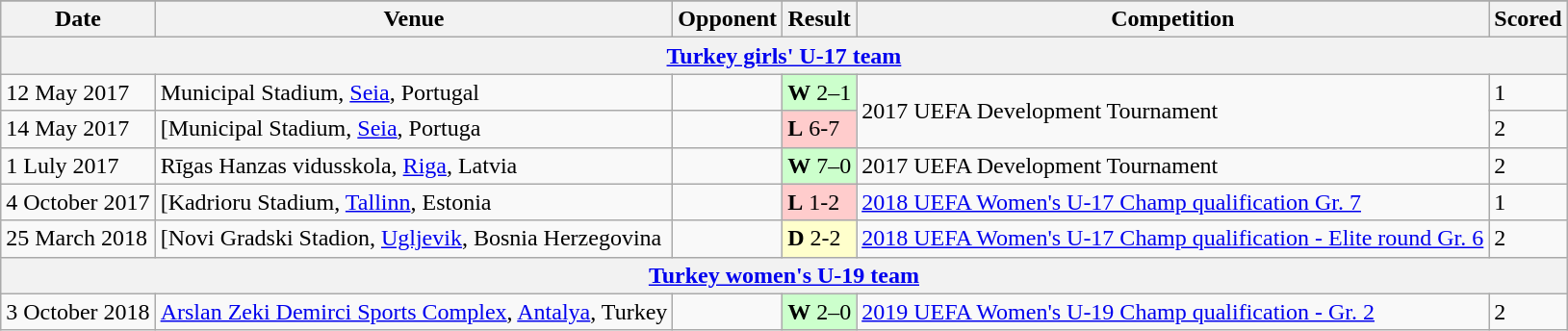<table class=wikitable>
<tr>
</tr>
<tr>
<th>Date</th>
<th>Venue</th>
<th>Opponent</th>
<th>Result</th>
<th>Competition</th>
<th>Scored</th>
</tr>
<tr>
<th colspan=6><a href='#'>Turkey girls' U-17 team</a></th>
</tr>
<tr>
<td>12 May 2017</td>
<td>Municipal Stadium, <a href='#'>Seia</a>, Portugal</td>
<td></td>
<td bgcolor=#cfc><strong>W</strong> 2–1</td>
<td rowspan=2>2017 UEFA Development Tournament</td>
<td>1</td>
</tr>
<tr>
<td>14 May 2017</td>
<td>[Municipal Stadium, <a href='#'>Seia</a>, Portuga</td>
<td></td>
<td bgcolor=#fcc><strong>L</strong> 6-7</td>
<td>2</td>
</tr>
<tr>
<td>1 Luly 2017</td>
<td>Rīgas Hanzas vidusskola, <a href='#'>Riga</a>, Latvia</td>
<td></td>
<td bgcolor=#cfc><strong>W</strong> 7–0</td>
<td>2017 UEFA Development Tournament</td>
<td>2</td>
</tr>
<tr>
<td>4 October 2017</td>
<td>[Kadrioru Stadium, <a href='#'>Tallinn</a>, Estonia</td>
<td></td>
<td bgcolor=#fcc><strong>L</strong> 1-2</td>
<td><a href='#'>2018 UEFA Women's U-17 Champ qualification Gr. 7</a></td>
<td>1</td>
</tr>
<tr>
<td>25 March 2018</td>
<td>[Novi Gradski Stadion, <a href='#'>Ugljevik</a>, Bosnia Herzegovina</td>
<td></td>
<td bgcolor=#ffc><strong>D</strong> 2-2</td>
<td><a href='#'>2018 UEFA Women's U-17 Champ qualification - Elite round Gr. 6</a></td>
<td>2</td>
</tr>
<tr>
<th colspan=6><a href='#'>Turkey women's U-19 team</a></th>
</tr>
<tr>
<td>3 October 2018</td>
<td><a href='#'>Arslan Zeki Demirci Sports Complex</a>, <a href='#'>Antalya</a>, Turkey</td>
<td></td>
<td bgcolor=#cfc><strong>W</strong> 2–0</td>
<td><a href='#'>2019 UEFA Women's U-19 Champ qualification - Gr. 2</a></td>
<td>2</td>
</tr>
</table>
